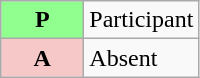<table class="wikitable plainrowheaders" style=text-align:center>
<tr>
<td bgcolor=90ff90 style=width:3em><strong>P</strong></td>
<td align=left>Participant</td>
</tr>
<tr>
<td bgcolor=F6C9C8 style=width:3em><strong>A</strong></td>
<td align=left>Absent</td>
</tr>
</table>
